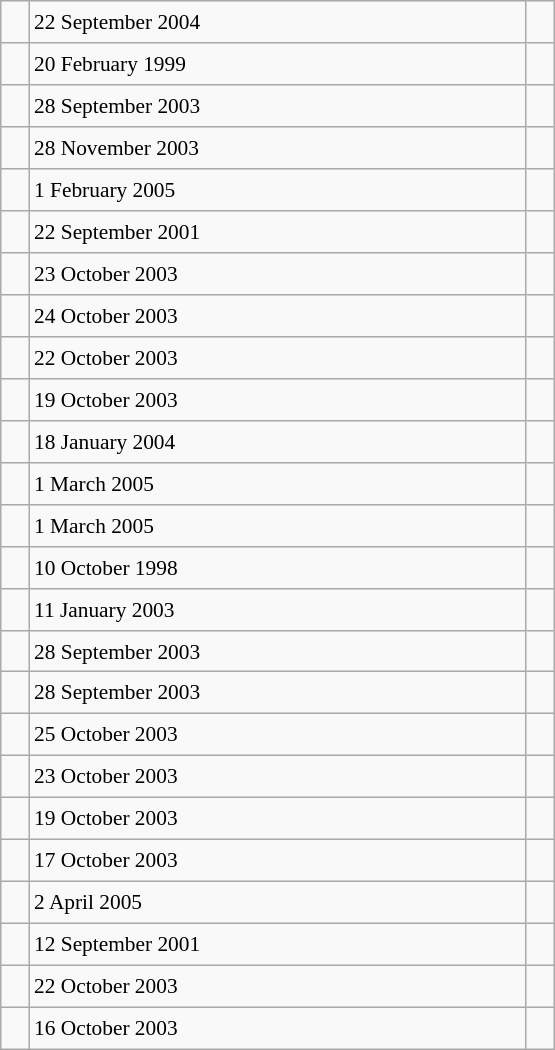<table class="wikitable" style="font-size: 89%; float: left; width: 26em; margin-right: 1em; height: 700px">
<tr>
<td></td>
<td>22 September 2004</td>
<td></td>
</tr>
<tr>
<td></td>
<td>20 February 1999</td>
<td></td>
</tr>
<tr>
<td></td>
<td>28 September 2003</td>
<td></td>
</tr>
<tr>
<td></td>
<td>28 November 2003</td>
<td></td>
</tr>
<tr>
<td></td>
<td>1 February 2005</td>
<td></td>
</tr>
<tr>
<td></td>
<td>22 September 2001</td>
<td></td>
</tr>
<tr>
<td></td>
<td>23 October 2003</td>
<td></td>
</tr>
<tr>
<td></td>
<td>24 October 2003</td>
<td></td>
</tr>
<tr>
<td></td>
<td>22 October 2003</td>
<td></td>
</tr>
<tr>
<td></td>
<td>19 October 2003</td>
<td></td>
</tr>
<tr>
<td></td>
<td>18 January 2004</td>
<td></td>
</tr>
<tr>
<td></td>
<td>1 March 2005</td>
<td></td>
</tr>
<tr>
<td></td>
<td>1 March 2005</td>
<td></td>
</tr>
<tr>
<td></td>
<td>10 October 1998</td>
<td></td>
</tr>
<tr>
<td></td>
<td>11 January 2003</td>
<td></td>
</tr>
<tr>
<td></td>
<td>28 September 2003</td>
<td></td>
</tr>
<tr>
<td></td>
<td>28 September 2003</td>
<td></td>
</tr>
<tr>
<td></td>
<td>25 October 2003</td>
<td></td>
</tr>
<tr>
<td></td>
<td>23 October 2003</td>
<td></td>
</tr>
<tr>
<td></td>
<td>19 October 2003</td>
<td></td>
</tr>
<tr>
<td></td>
<td>17 October 2003</td>
<td></td>
</tr>
<tr>
<td></td>
<td>2 April 2005</td>
<td></td>
</tr>
<tr>
<td></td>
<td>12 September 2001</td>
<td></td>
</tr>
<tr>
<td></td>
<td>22 October 2003</td>
<td></td>
</tr>
<tr>
<td></td>
<td>16 October 2003</td>
<td></td>
</tr>
</table>
